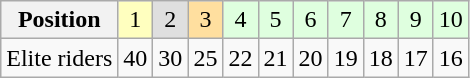<table class="wikitable" style="text-align: center;">
<tr>
<th>Position</th>
<td bgcolor="#ffffbf">1</td>
<td bgcolor="#dfdfdf">2</td>
<td bgcolor="#ffdf9f">3</td>
<td bgcolor="#dfffdf">4</td>
<td bgcolor="#dfffdf">5</td>
<td bgcolor="#dfffdf">6</td>
<td bgcolor="#dfffdf">7</td>
<td bgcolor="#dfffdf">8</td>
<td bgcolor="#dfffdf">9</td>
<td bgcolor="#dfffdf">10</td>
</tr>
<tr>
<td>Elite riders</td>
<td>40</td>
<td>30</td>
<td>25</td>
<td>22</td>
<td>21</td>
<td>20</td>
<td>19</td>
<td>18</td>
<td>17</td>
<td>16</td>
</tr>
</table>
